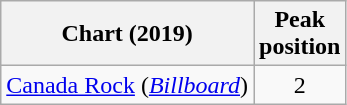<table class="wikitable sortable">
<tr>
<th>Chart (2019)</th>
<th>Peak<br>position</th>
</tr>
<tr>
<td><a href='#'>Canada Rock</a> (<em><a href='#'>Billboard</a></em>)</td>
<td align="center">2</td>
</tr>
</table>
